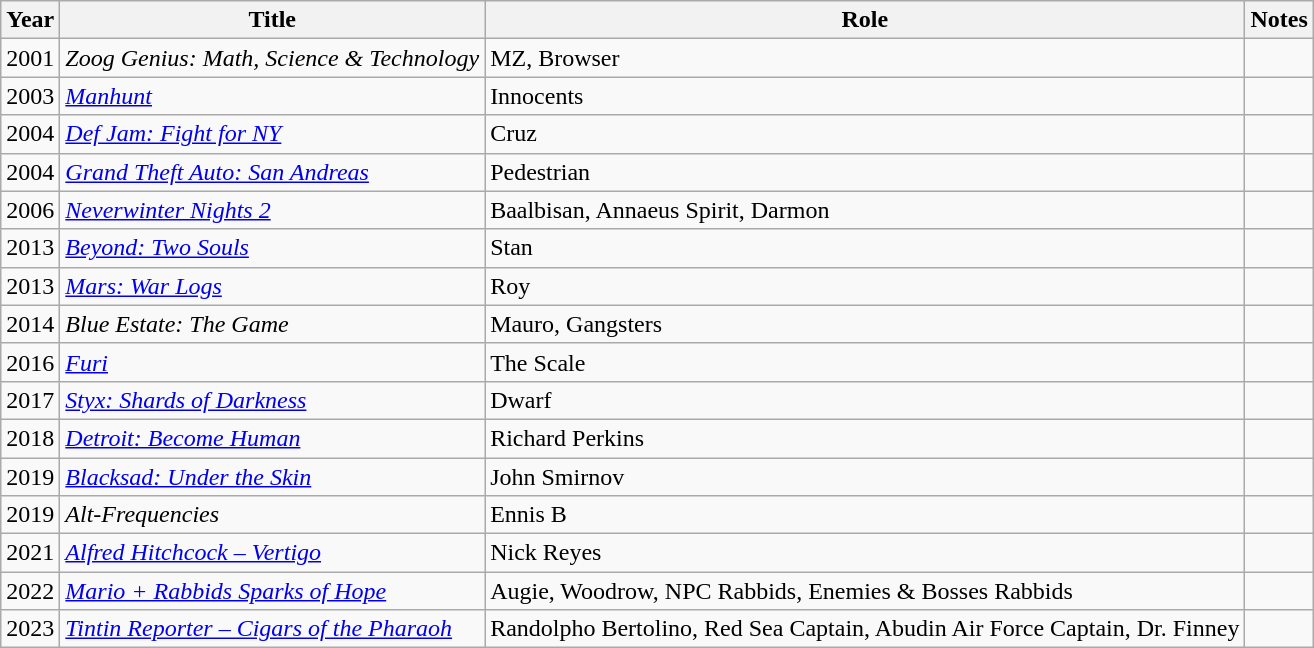<table class="wikitable sortable">
<tr>
<th>Year</th>
<th>Title</th>
<th>Role</th>
<th>Notes</th>
</tr>
<tr>
<td>2001</td>
<td><em>Zoog Genius: Math, Science & Technology</em></td>
<td>MZ, Browser</td>
<td></td>
</tr>
<tr>
<td>2003</td>
<td><em><a href='#'>Manhunt</a></em></td>
<td>Innocents</td>
<td></td>
</tr>
<tr>
<td>2004</td>
<td><em><a href='#'>Def Jam: Fight for NY</a></em></td>
<td>Cruz</td>
<td></td>
</tr>
<tr>
<td>2004</td>
<td><em><a href='#'>Grand Theft Auto: San Andreas</a></em></td>
<td>Pedestrian</td>
<td></td>
</tr>
<tr>
<td>2006</td>
<td><em><a href='#'>Neverwinter Nights 2</a></em></td>
<td>Baalbisan, Annaeus Spirit, Darmon</td>
<td></td>
</tr>
<tr>
<td>2013</td>
<td><em><a href='#'>Beyond: Two Souls</a></em></td>
<td>Stan</td>
<td></td>
</tr>
<tr>
<td>2013</td>
<td><em><a href='#'>Mars: War Logs</a></em></td>
<td>Roy</td>
<td></td>
</tr>
<tr>
<td>2014</td>
<td><em>Blue Estate: The Game</em></td>
<td>Mauro, Gangsters</td>
<td></td>
</tr>
<tr>
<td>2016</td>
<td><em><a href='#'>Furi</a></em></td>
<td>The Scale</td>
<td></td>
</tr>
<tr>
<td>2017</td>
<td><em><a href='#'>Styx: Shards of Darkness</a></em></td>
<td>Dwarf</td>
<td></td>
</tr>
<tr>
<td>2018</td>
<td><em><a href='#'>Detroit: Become Human</a></em></td>
<td>Richard Perkins</td>
<td></td>
</tr>
<tr>
<td>2019</td>
<td><em><a href='#'>Blacksad: Under the Skin</a></em></td>
<td>John Smirnov</td>
<td></td>
</tr>
<tr>
<td>2019</td>
<td><em>Alt-Frequencies</em></td>
<td>Ennis B</td>
<td></td>
</tr>
<tr>
<td>2021</td>
<td><em><a href='#'>Alfred Hitchcock – Vertigo</a></em></td>
<td>Nick Reyes</td>
<td></td>
</tr>
<tr>
<td>2022</td>
<td><em><a href='#'>Mario + Rabbids Sparks of Hope</a></em></td>
<td>Augie, Woodrow, NPC Rabbids, Enemies & Bosses Rabbids</td>
<td></td>
</tr>
<tr>
<td>2023</td>
<td><em><a href='#'>Tintin Reporter – Cigars of the Pharaoh</a></em></td>
<td>Randolpho Bertolino, Red Sea Captain, Abudin Air Force Captain, Dr. Finney</td>
<td></td>
</tr>
</table>
